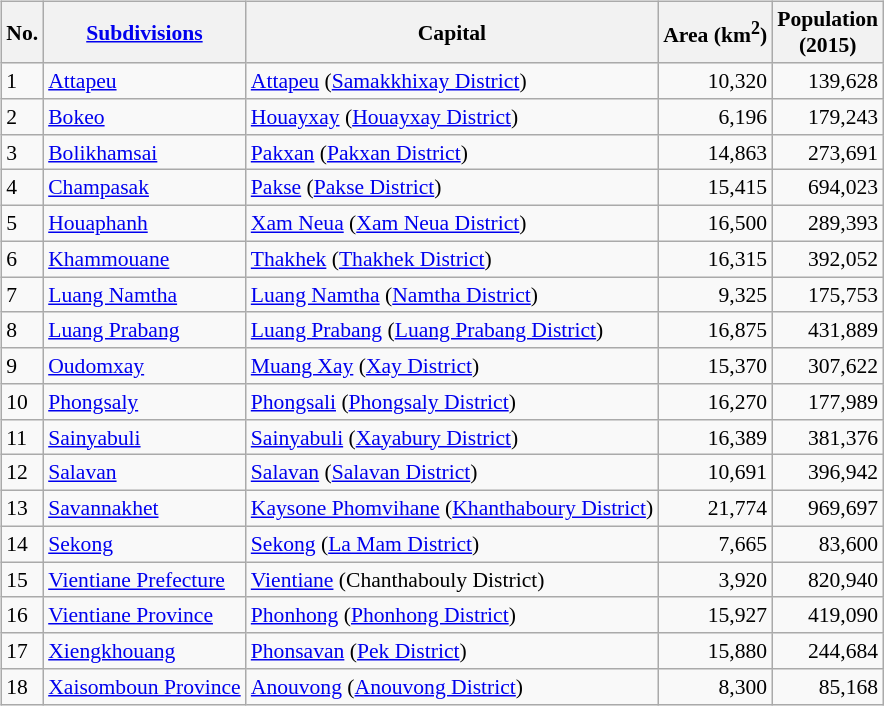<table style="float:left;">
<tr>
<td><br><table class="sortable wikitable" style="text-align:left; font-size:90%;">
<tr style="font-size:100%; text-align:right;">
<th scope="col">No.</th>
<th scope="col"><a href='#'>Subdivisions</a></th>
<th scope="col">Capital</th>
<th scope="col">Area (km<sup>2</sup>)</th>
<th scope="col">Population<br>(2015)</th>
</tr>
<tr>
<td>1</td>
<td><a href='#'>Attapeu</a></td>
<td><a href='#'>Attapeu</a> (<a href='#'>Samakkhixay District</a>)</td>
<td style="text-align:right">10,320</td>
<td style="text-align:right">139,628</td>
</tr>
<tr>
<td>2</td>
<td><a href='#'>Bokeo</a></td>
<td><a href='#'>Houayxay</a> (<a href='#'>Houayxay District</a>)</td>
<td style="text-align:right">6,196</td>
<td style="text-align:right">179,243</td>
</tr>
<tr>
<td>3</td>
<td><a href='#'>Bolikhamsai</a></td>
<td><a href='#'>Pakxan</a> (<a href='#'>Pakxan District</a>)</td>
<td style="text-align:right">14,863</td>
<td style="text-align:right">273,691</td>
</tr>
<tr>
<td>4</td>
<td><a href='#'>Champasak</a></td>
<td><a href='#'>Pakse</a> (<a href='#'>Pakse District</a>)</td>
<td style="text-align:right">15,415</td>
<td style="text-align:right">694,023</td>
</tr>
<tr>
<td>5</td>
<td><a href='#'>Houaphanh</a></td>
<td><a href='#'>Xam Neua</a> (<a href='#'>Xam Neua District</a>)</td>
<td style="text-align:right">16,500</td>
<td style="text-align:right">289,393</td>
</tr>
<tr>
<td>6</td>
<td><a href='#'>Khammouane</a></td>
<td><a href='#'>Thakhek</a> (<a href='#'>Thakhek District</a>)</td>
<td style="text-align:right">16,315</td>
<td style="text-align:right">392,052</td>
</tr>
<tr>
<td>7</td>
<td><a href='#'>Luang Namtha</a></td>
<td><a href='#'>Luang Namtha</a> (<a href='#'>Namtha District</a>)</td>
<td style="text-align:right">9,325</td>
<td style="text-align:right">175,753</td>
</tr>
<tr>
<td>8</td>
<td><a href='#'>Luang Prabang</a></td>
<td><a href='#'>Luang Prabang</a> (<a href='#'>Luang Prabang District</a>)</td>
<td style="text-align:right">16,875</td>
<td style="text-align:right">431,889</td>
</tr>
<tr>
<td>9</td>
<td><a href='#'>Oudomxay</a></td>
<td><a href='#'>Muang Xay</a> (<a href='#'>Xay District</a>)</td>
<td style="text-align:right">15,370</td>
<td style="text-align:right">307,622</td>
</tr>
<tr>
<td>10</td>
<td><a href='#'>Phongsaly</a></td>
<td><a href='#'>Phongsali</a> (<a href='#'>Phongsaly District</a>)</td>
<td style="text-align:right">16,270</td>
<td style="text-align:right">177,989</td>
</tr>
<tr>
<td>11</td>
<td><a href='#'>Sainyabuli</a></td>
<td><a href='#'>Sainyabuli</a> (<a href='#'>Xayabury District</a>)</td>
<td style="text-align:right">16,389</td>
<td style="text-align:right">381,376</td>
</tr>
<tr>
<td>12</td>
<td><a href='#'>Salavan</a></td>
<td><a href='#'>Salavan</a> (<a href='#'>Salavan District</a>)</td>
<td style="text-align:right">10,691</td>
<td style="text-align:right">396,942</td>
</tr>
<tr>
<td>13</td>
<td><a href='#'>Savannakhet</a></td>
<td><a href='#'>Kaysone Phomvihane</a> (<a href='#'>Khanthaboury District</a>)</td>
<td style="text-align:right">21,774</td>
<td style="text-align:right">969,697</td>
</tr>
<tr>
<td>14</td>
<td><a href='#'>Sekong</a></td>
<td><a href='#'>Sekong</a> (<a href='#'>La Mam District</a>)</td>
<td style="text-align:right">7,665</td>
<td style="text-align:right">83,600</td>
</tr>
<tr>
<td>15</td>
<td><a href='#'>Vientiane Prefecture</a></td>
<td><a href='#'>Vientiane</a> (Chanthabouly District)</td>
<td style="text-align:right">3,920</td>
<td style="text-align:right">820,940</td>
</tr>
<tr>
<td>16</td>
<td><a href='#'>Vientiane Province</a></td>
<td><a href='#'>Phonhong</a> (<a href='#'>Phonhong District</a>)</td>
<td style="text-align:right">15,927</td>
<td style="text-align:right">419,090</td>
</tr>
<tr>
<td>17</td>
<td><a href='#'>Xiengkhouang</a></td>
<td><a href='#'>Phonsavan</a> (<a href='#'>Pek District</a>)</td>
<td style="text-align:right">15,880</td>
<td style="text-align:right">244,684</td>
</tr>
<tr>
<td>18</td>
<td><a href='#'>Xaisomboun Province</a></td>
<td><a href='#'>Anouvong</a> (<a href='#'>Anouvong District</a>)</td>
<td style="text-align:right">8,300</td>
<td style="text-align:right">85,168</td>
</tr>
</table>
</td>
<th></th>
</tr>
</table>
